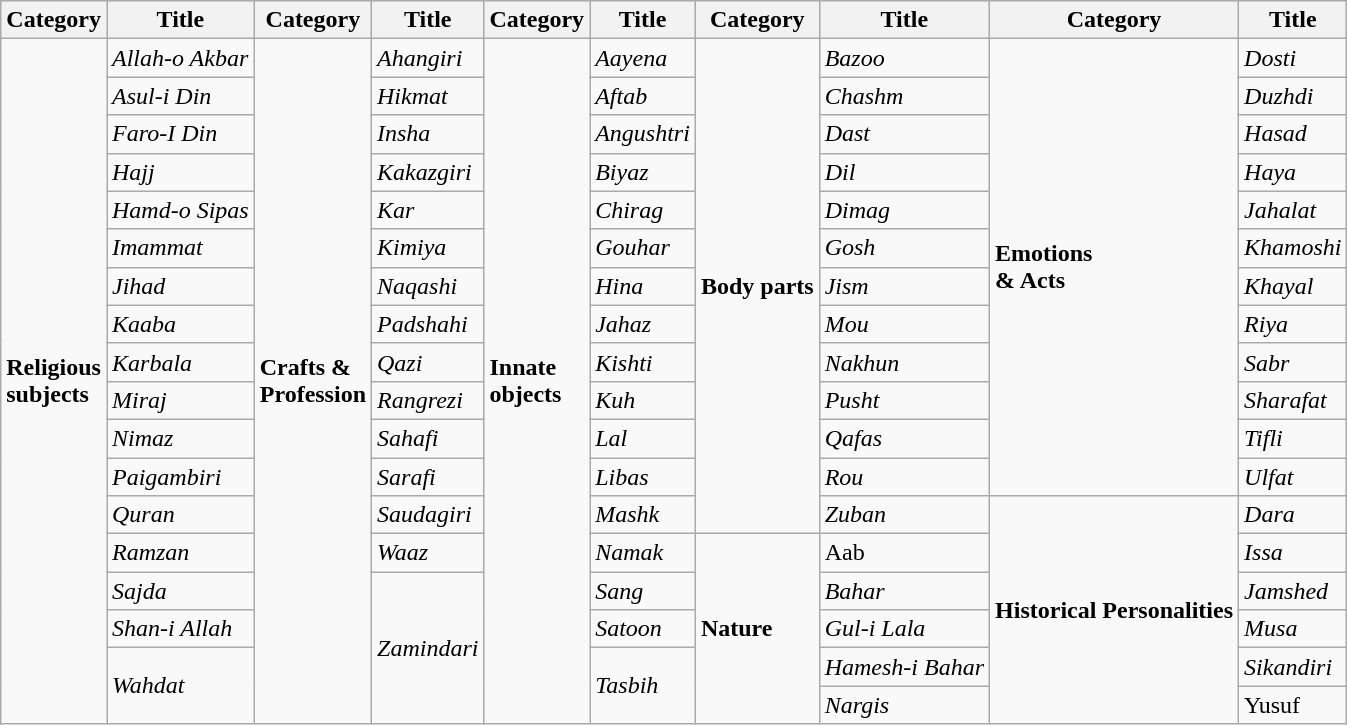<table class="wikitable">
<tr>
<th>Category</th>
<th>Title</th>
<th>Category</th>
<th>Title</th>
<th>Category</th>
<th>Title</th>
<th>Category</th>
<th>Title</th>
<th>Category</th>
<th>Title</th>
</tr>
<tr>
<td rowspan="18"><strong>Religious</strong><br><strong>subjects</strong></td>
<td><em>Allah-o Akbar</em></td>
<td rowspan="18"><strong>Crafts &</strong><br><strong>Profession</strong></td>
<td><em>Ahangiri</em></td>
<td rowspan="18"><strong>Innate</strong><br><strong>objects</strong></td>
<td><em>Aayena</em></td>
<td rowspan="13"><strong>Body parts</strong></td>
<td><em>Bazoo</em></td>
<td rowspan="12"><strong>Emotions</strong><br><strong>& Acts</strong></td>
<td><em>Dosti</em></td>
</tr>
<tr>
<td><em>Asul-i Din</em></td>
<td><em>Hikmat</em></td>
<td><em>Aftab</em></td>
<td><em>Chashm</em></td>
<td><em>Duzhdi</em></td>
</tr>
<tr>
<td><em>Faro-I Din</em></td>
<td><em>Insha</em></td>
<td><em>Angushtri</em></td>
<td><em>Dast</em></td>
<td><em>Hasad</em></td>
</tr>
<tr>
<td><em>Hajj</em></td>
<td><em>Kakazgiri</em></td>
<td><em>Biyaz</em></td>
<td><em>Dil</em></td>
<td><em>Haya</em></td>
</tr>
<tr>
<td><em>Hamd-o Sipas</em></td>
<td><em>Kar</em></td>
<td><em>Chirag</em></td>
<td><em>Dimag</em></td>
<td><em>Jahalat</em></td>
</tr>
<tr>
<td><em>Imammat</em></td>
<td><em>Kimiya</em></td>
<td><em>Gouhar</em></td>
<td><em>Gosh</em></td>
<td><em>Khamoshi</em></td>
</tr>
<tr>
<td><em>Jihad</em></td>
<td><em>Naqashi</em></td>
<td><em>Hina</em></td>
<td><em>Jism</em></td>
<td><em>Khayal</em></td>
</tr>
<tr>
<td><em>Kaaba</em></td>
<td><em>Padshahi</em></td>
<td><em>Jahaz</em></td>
<td><em>Mou</em></td>
<td><em>Riya</em></td>
</tr>
<tr>
<td><em>Karbala</em></td>
<td><em>Qazi</em></td>
<td><em>Kishti</em></td>
<td><em>Nakhun</em></td>
<td><em>Sabr</em></td>
</tr>
<tr>
<td><em>Miraj</em></td>
<td><em>Rangrezi</em></td>
<td><em>Kuh</em></td>
<td><em>Pusht</em></td>
<td><em>Sharafat</em></td>
</tr>
<tr>
<td><em>Nimaz</em></td>
<td><em>Sahafi</em></td>
<td><em>Lal</em></td>
<td><em>Qafas</em></td>
<td><em>Tifli</em></td>
</tr>
<tr>
<td><em>Paigambiri</em></td>
<td><em>Sarafi</em></td>
<td><em>Libas</em></td>
<td><em>Rou</em></td>
<td><em>Ulfat</em></td>
</tr>
<tr>
<td><em>Quran</em></td>
<td><em>Saudagiri</em></td>
<td><em>Mashk</em></td>
<td><em>Zuban</em></td>
<td rowspan="6"><strong>Historical Personalities</strong></td>
<td><em>Dara</em></td>
</tr>
<tr>
<td><em>Ramzan</em></td>
<td><em>Waaz</em></td>
<td><em>Namak</em></td>
<td rowspan="5"><strong>Nature</strong></td>
<td>Aab</td>
<td><em>Issa</em></td>
</tr>
<tr>
<td><em>Sajda</em></td>
<td rowspan="4"><em>Zamindari</em></td>
<td><em>Sang</em></td>
<td><em>Bahar</em></td>
<td><em>Jamshed</em></td>
</tr>
<tr>
<td><em>Shan-i Allah</em></td>
<td><em>Satoon</em></td>
<td><em>Gul-i Lala</em></td>
<td><em>Musa</em></td>
</tr>
<tr>
<td rowspan="2"><em>Wahdat</em></td>
<td rowspan="2"><em>Tasbih</em></td>
<td><em>Hamesh-i Bahar</em></td>
<td><em>Sikandiri</em></td>
</tr>
<tr>
<td><em>Nargis</em></td>
<td>Yusuf</td>
</tr>
</table>
